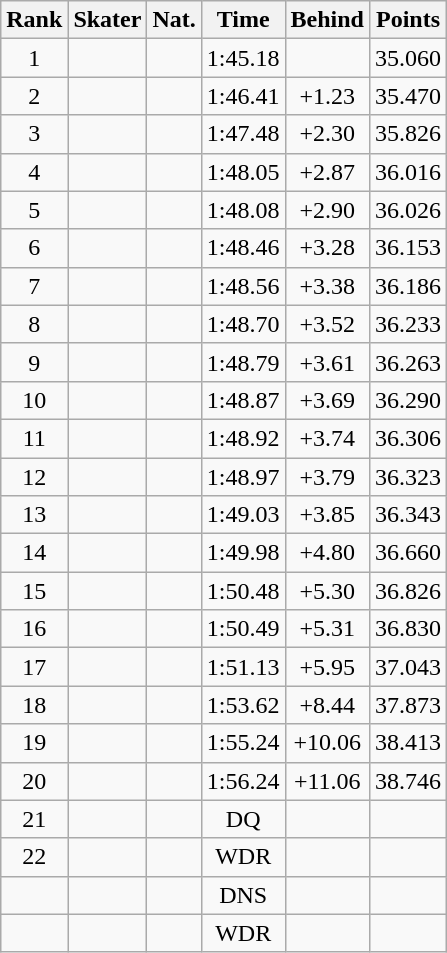<table class="wikitable sortable" border="1" style="text-align:center">
<tr>
<th>Rank</th>
<th>Skater</th>
<th>Nat.</th>
<th>Time</th>
<th>Behind</th>
<th>Points</th>
</tr>
<tr>
<td>1</td>
<td align=left></td>
<td></td>
<td>1:45.18</td>
<td></td>
<td>35.060</td>
</tr>
<tr>
<td>2</td>
<td align=left></td>
<td></td>
<td>1:46.41</td>
<td>+1.23</td>
<td>35.470</td>
</tr>
<tr>
<td>3</td>
<td align=left></td>
<td></td>
<td>1:47.48</td>
<td>+2.30</td>
<td>35.826</td>
</tr>
<tr>
<td>4</td>
<td align=left></td>
<td></td>
<td>1:48.05</td>
<td>+2.87</td>
<td>36.016</td>
</tr>
<tr>
<td>5</td>
<td align=left></td>
<td></td>
<td>1:48.08</td>
<td>+2.90</td>
<td>36.026</td>
</tr>
<tr>
<td>6</td>
<td align=left></td>
<td></td>
<td>1:48.46</td>
<td>+3.28</td>
<td>36.153</td>
</tr>
<tr>
<td>7</td>
<td align=left></td>
<td></td>
<td>1:48.56</td>
<td>+3.38</td>
<td>36.186</td>
</tr>
<tr>
<td>8</td>
<td align=left></td>
<td></td>
<td>1:48.70</td>
<td>+3.52</td>
<td>36.233</td>
</tr>
<tr>
<td>9</td>
<td align=left></td>
<td></td>
<td>1:48.79</td>
<td>+3.61</td>
<td>36.263</td>
</tr>
<tr>
<td>10</td>
<td align=left></td>
<td></td>
<td>1:48.87</td>
<td>+3.69</td>
<td>36.290</td>
</tr>
<tr>
<td>11</td>
<td align=left></td>
<td></td>
<td>1:48.92</td>
<td>+3.74</td>
<td>36.306</td>
</tr>
<tr>
<td>12</td>
<td align=left></td>
<td></td>
<td>1:48.97</td>
<td>+3.79</td>
<td>36.323</td>
</tr>
<tr>
<td>13</td>
<td align=left></td>
<td></td>
<td>1:49.03</td>
<td>+3.85</td>
<td>36.343</td>
</tr>
<tr>
<td>14</td>
<td align=left></td>
<td></td>
<td>1:49.98</td>
<td>+4.80</td>
<td>36.660</td>
</tr>
<tr>
<td>15</td>
<td align=left></td>
<td></td>
<td>1:50.48</td>
<td>+5.30</td>
<td>36.826</td>
</tr>
<tr>
<td>16</td>
<td align=left></td>
<td></td>
<td>1:50.49</td>
<td>+5.31</td>
<td>36.830</td>
</tr>
<tr>
<td>17</td>
<td align=left></td>
<td></td>
<td>1:51.13</td>
<td>+5.95</td>
<td>37.043</td>
</tr>
<tr>
<td>18</td>
<td align=left></td>
<td></td>
<td>1:53.62</td>
<td>+8.44</td>
<td>37.873</td>
</tr>
<tr>
<td>19</td>
<td align=left></td>
<td></td>
<td>1:55.24</td>
<td>+10.06</td>
<td>38.413</td>
</tr>
<tr>
<td>20</td>
<td align=left></td>
<td></td>
<td>1:56.24</td>
<td>+11.06</td>
<td>38.746</td>
</tr>
<tr>
<td>21</td>
<td align=left></td>
<td></td>
<td>DQ</td>
<td></td>
<td></td>
</tr>
<tr>
<td>22</td>
<td align=left></td>
<td></td>
<td>WDR</td>
<td></td>
<td></td>
</tr>
<tr>
<td></td>
<td align=left></td>
<td></td>
<td>DNS</td>
<td></td>
<td></td>
</tr>
<tr>
<td></td>
<td align=left></td>
<td></td>
<td>WDR</td>
<td></td>
<td></td>
</tr>
</table>
